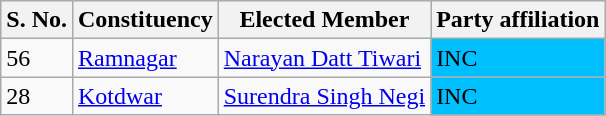<table class="wikitable sortable">
<tr style="background:#E9E9E9;">
<th>S. No.</th>
<th>Constituency</th>
<th>Elected Member</th>
<th>Party affiliation</th>
</tr>
<tr>
<td>56</td>
<td><a href='#'>Ramnagar</a></td>
<td><a href='#'>Narayan Datt Tiwari</a></td>
<td bgcolor=#00BFFF>INC</td>
</tr>
<tr>
<td>28</td>
<td><a href='#'>Kotdwar</a></td>
<td><a href='#'>Surendra Singh Negi</a></td>
<td bgcolor=#00BFFF>INC</td>
</tr>
</table>
